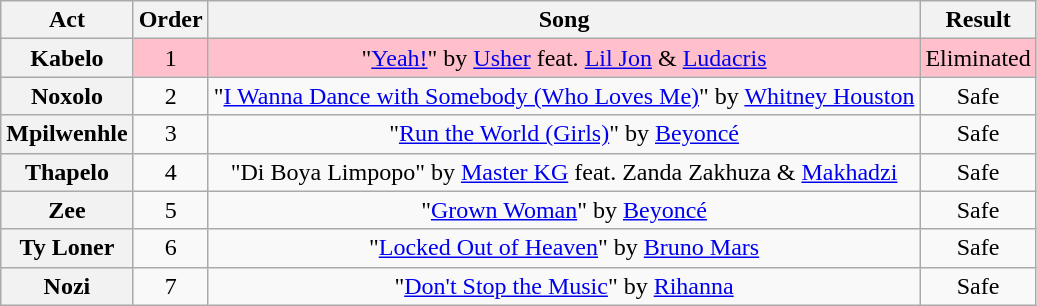<table class="wikitable plainrowheaders" style="text-align:center;">
<tr>
<th scope"col">Act</th>
<th scope"col">Order</th>
<th scope"col">Song </th>
<th scope"col">Result</th>
</tr>
<tr style="background: pink">
<th scope=row>Kabelo</th>
<td>1</td>
<td>"<a href='#'>Yeah!</a>" by <a href='#'>Usher</a> feat. <a href='#'>Lil Jon</a> & <a href='#'>Ludacris</a></td>
<td>Eliminated</td>
</tr>
<tr>
<th scope=row>Noxolo</th>
<td>2</td>
<td>"<a href='#'>I Wanna Dance with Somebody (Who Loves Me)</a>" by <a href='#'>Whitney Houston</a></td>
<td>Safe</td>
</tr>
<tr>
<th scope=row>Mpilwenhle</th>
<td>3</td>
<td>"<a href='#'>Run the World (Girls)</a>" by <a href='#'>Beyoncé</a></td>
<td>Safe</td>
</tr>
<tr>
<th scope=row>Thapelo</th>
<td>4</td>
<td>"Di Boya Limpopo" by <a href='#'>Master KG</a> feat. Zanda Zakhuza & <a href='#'>Makhadzi</a></td>
<td>Safe</td>
</tr>
<tr>
<th scope=row>Zee</th>
<td>5</td>
<td>"<a href='#'>Grown Woman</a>" by <a href='#'>Beyoncé</a></td>
<td>Safe</td>
</tr>
<tr>
<th scope=row>Ty Loner</th>
<td>6</td>
<td>"<a href='#'>Locked Out of Heaven</a>" by <a href='#'>Bruno Mars</a></td>
<td>Safe</td>
</tr>
<tr>
<th scope=row>Nozi</th>
<td>7</td>
<td>"<a href='#'>Don't Stop the Music</a>" by <a href='#'>Rihanna</a></td>
<td>Safe</td>
</tr>
</table>
